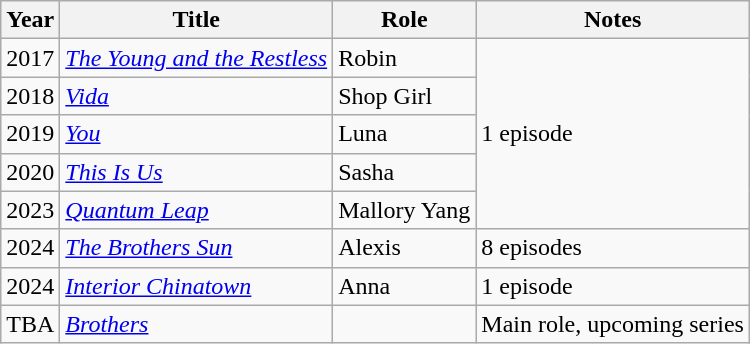<table class="wikitable sortable">
<tr>
<th>Year</th>
<th>Title</th>
<th>Role</th>
<th class="unsortable">Notes</th>
</tr>
<tr>
<td>2017</td>
<td><em><a href='#'>The Young and the Restless</a></em></td>
<td>Robin</td>
<td rowspan="5">1 episode</td>
</tr>
<tr>
<td>2018</td>
<td><em><a href='#'>Vida</a></em></td>
<td>Shop Girl</td>
</tr>
<tr>
<td>2019</td>
<td><em><a href='#'>You</a></em></td>
<td>Luna</td>
</tr>
<tr>
<td>2020</td>
<td><em><a href='#'>This Is Us</a></em></td>
<td>Sasha</td>
</tr>
<tr>
<td>2023</td>
<td><em><a href='#'>Quantum Leap</a></em></td>
<td>Mallory Yang</td>
</tr>
<tr>
<td>2024</td>
<td><em><a href='#'>The Brothers Sun</a></em></td>
<td>Alexis</td>
<td>8 episodes</td>
</tr>
<tr>
<td>2024</td>
<td><em><a href='#'>Interior Chinatown</a></em></td>
<td>Anna</td>
<td>1 episode</td>
</tr>
<tr>
<td>TBA</td>
<td><em><a href='#'>Brothers</a></em></td>
<td></td>
<td>Main role, upcoming series</td>
</tr>
</table>
